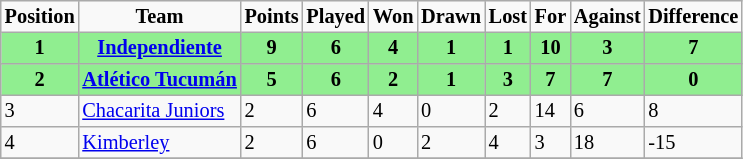<table border="2" cellpadding="2" cellspacing="0" style="margin: 0; background: #f9f9f9; border: 1px #aaa solid; border-collapse: collapse; font-size: 85%;">
<tr>
<th>Position</th>
<th>Team</th>
<th>Points</th>
<th>Played</th>
<th>Won</th>
<th>Drawn</th>
<th>Lost</th>
<th>For</th>
<th>Against</th>
<th>Difference</th>
</tr>
<tr>
<th bgcolor="lightgreen">1</th>
<th bgcolor="lightgreen"><a href='#'>Independiente</a></th>
<th bgcolor="lightgreen">9</th>
<th bgcolor="lightgreen">6</th>
<th bgcolor="lightgreen">4</th>
<th bgcolor="lightgreen">1</th>
<th bgcolor="lightgreen">1</th>
<th bgcolor="lightgreen">10</th>
<th bgcolor="lightgreen">3</th>
<th bgcolor="lightgreen">7</th>
</tr>
<tr>
<th bgcolor="lightgreen">2</th>
<th bgcolor="lightgreen"><a href='#'>Atlético Tucumán</a></th>
<th bgcolor="lightgreen">5</th>
<th bgcolor="lightgreen">6</th>
<th bgcolor="lightgreen">2</th>
<th bgcolor="lightgreen">1</th>
<th bgcolor="lightgreen">3</th>
<th bgcolor="lightgreen">7</th>
<th bgcolor="lightgreen">7</th>
<th bgcolor="lightgreen">0</th>
</tr>
<tr>
<td>3</td>
<td><a href='#'>Chacarita Juniors</a></td>
<td>2</td>
<td>6</td>
<td>4</td>
<td>0</td>
<td>2</td>
<td>14</td>
<td>6</td>
<td>8</td>
</tr>
<tr>
<td>4</td>
<td><a href='#'>Kimberley</a></td>
<td>2</td>
<td>6</td>
<td>0</td>
<td>2</td>
<td>4</td>
<td>3</td>
<td>18</td>
<td>-15</td>
</tr>
<tr>
</tr>
</table>
